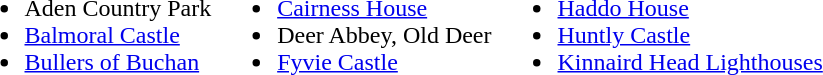<table>
<tr>
<td><br><ul><li>Aden Country Park</li><li><a href='#'>Balmoral Castle</a></li><li><a href='#'>Bullers of Buchan</a></li></ul></td>
<td><br><ul><li><a href='#'>Cairness House</a></li><li>Deer Abbey, Old Deer</li><li><a href='#'>Fyvie Castle</a></li></ul></td>
<td><br><ul><li><a href='#'>Haddo House</a></li><li><a href='#'>Huntly Castle</a></li><li><a href='#'>Kinnaird Head Lighthouses</a></li></ul></td>
</tr>
</table>
